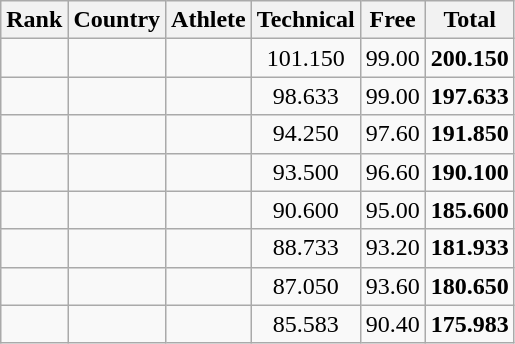<table class="wikitable sortable" style="text-align:center">
<tr>
<th>Rank</th>
<th>Country</th>
<th>Athlete</th>
<th>Technical</th>
<th>Free</th>
<th>Total</th>
</tr>
<tr>
<td></td>
<td align=left></td>
<td></td>
<td>101.150</td>
<td>99.00</td>
<td><strong>200.150</strong></td>
</tr>
<tr>
<td></td>
<td align=left></td>
<td></td>
<td>98.633</td>
<td>99.00</td>
<td><strong>197.633</strong></td>
</tr>
<tr>
<td></td>
<td align=left></td>
<td></td>
<td>94.250</td>
<td>97.60</td>
<td><strong>191.850</strong></td>
</tr>
<tr>
<td></td>
<td align=left></td>
<td></td>
<td>93.500</td>
<td>96.60</td>
<td><strong>190.100</strong></td>
</tr>
<tr>
<td></td>
<td align=left></td>
<td></td>
<td>90.600</td>
<td>95.00</td>
<td><strong>185.600</strong></td>
</tr>
<tr>
<td></td>
<td align=left></td>
<td></td>
<td>88.733</td>
<td>93.20</td>
<td><strong>181.933</strong></td>
</tr>
<tr>
<td></td>
<td align=left></td>
<td></td>
<td>87.050</td>
<td>93.60</td>
<td><strong>180.650</strong></td>
</tr>
<tr>
<td></td>
<td align=left></td>
<td></td>
<td>85.583</td>
<td>90.40</td>
<td><strong>175.983</strong></td>
</tr>
</table>
